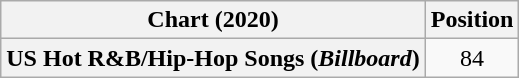<table class="wikitable plainrowheaders" style="text-align:center;">
<tr>
<th scope="col">Chart (2020)</th>
<th scope="col">Position</th>
</tr>
<tr>
<th scope="row">US Hot R&B/Hip-Hop Songs (<em>Billboard</em>)</th>
<td>84</td>
</tr>
</table>
